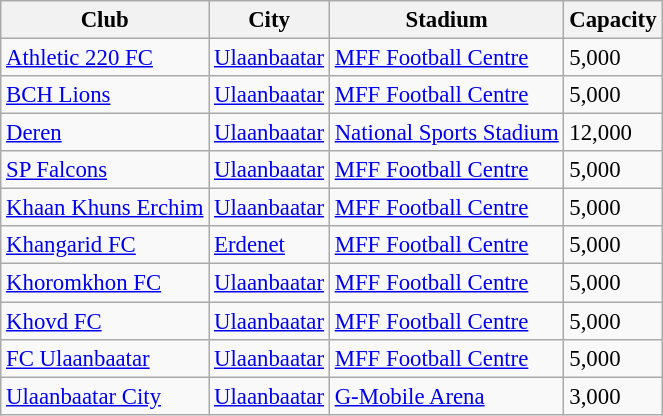<table class="wikitable sortable" style="font-size:95%">
<tr>
<th>Club</th>
<th>City</th>
<th>Stadium</th>
<th>Capacity</th>
</tr>
<tr>
<td><a href='#'>Athletic 220 FC</a></td>
<td><a href='#'>Ulaanbaatar</a></td>
<td><a href='#'>MFF Football Centre</a></td>
<td>5,000</td>
</tr>
<tr>
<td><a href='#'>BCH Lions</a></td>
<td><a href='#'>Ulaanbaatar</a></td>
<td><a href='#'>MFF Football Centre</a></td>
<td>5,000</td>
</tr>
<tr>
<td><a href='#'>Deren</a></td>
<td><a href='#'>Ulaanbaatar</a></td>
<td><a href='#'>National Sports Stadium</a></td>
<td>12,000</td>
</tr>
<tr>
<td><a href='#'>SP Falcons</a></td>
<td><a href='#'>Ulaanbaatar</a></td>
<td><a href='#'>MFF Football Centre</a></td>
<td>5,000</td>
</tr>
<tr>
<td><a href='#'>Khaan Khuns Erchim</a></td>
<td><a href='#'>Ulaanbaatar</a></td>
<td><a href='#'>MFF Football Centre</a></td>
<td>5,000</td>
</tr>
<tr>
<td><a href='#'>Khangarid FC</a></td>
<td><a href='#'>Erdenet</a></td>
<td><a href='#'>MFF Football Centre</a></td>
<td>5,000</td>
</tr>
<tr>
<td><a href='#'>Khoromkhon FC</a></td>
<td><a href='#'>Ulaanbaatar</a></td>
<td><a href='#'>MFF Football Centre</a></td>
<td>5,000</td>
</tr>
<tr>
<td><a href='#'>Khovd FC</a></td>
<td><a href='#'>Ulaanbaatar</a></td>
<td><a href='#'>MFF Football Centre</a></td>
<td>5,000</td>
</tr>
<tr>
<td><a href='#'>FC Ulaanbaatar</a></td>
<td><a href='#'>Ulaanbaatar</a></td>
<td><a href='#'>MFF Football Centre</a></td>
<td>5,000</td>
</tr>
<tr>
<td><a href='#'>Ulaanbaatar City</a></td>
<td><a href='#'>Ulaanbaatar</a></td>
<td><a href='#'>G-Mobile Arena</a></td>
<td>3,000</td>
</tr>
</table>
